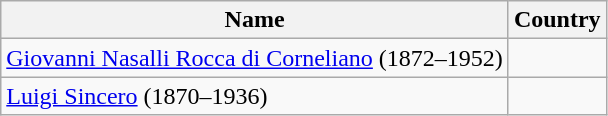<table class="wikitable sortable">
<tr>
<th>Name</th>
<th>Country</th>
</tr>
<tr>
<td><a href='#'>Giovanni Nasalli Rocca di Corneliano</a> (1872–1952)</td>
<td></td>
</tr>
<tr>
<td><a href='#'>Luigi Sincero</a> (1870–1936)</td>
<td></td>
</tr>
</table>
